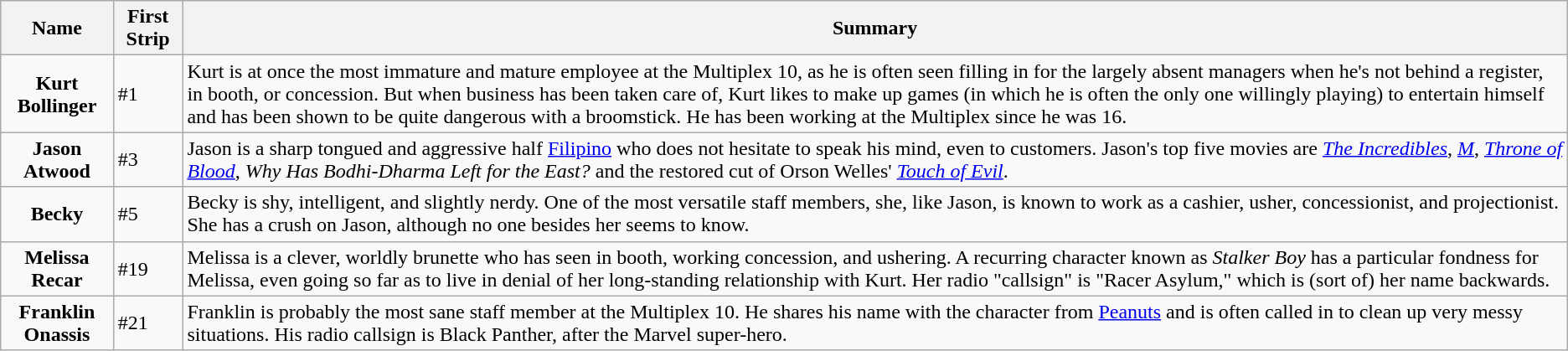<table class="wikitable">
<tr>
<th>Name</th>
<th>First Strip</th>
<th>Summary</th>
</tr>
<tr>
<td align="center"><strong>Kurt Bollinger</strong></td>
<td>#1</td>
<td>Kurt is at once the most immature and mature employee at the Multiplex 10, as he is often seen filling in for the largely absent managers when he's not behind a register, in booth, or concession. But when business has been taken care of, Kurt likes to make up games (in which he is often the only one willingly playing) to entertain himself and has been shown to be quite dangerous with a broomstick. He has been working at the Multiplex since he was 16.</td>
</tr>
<tr>
<td align="center"><strong>Jason Atwood</strong></td>
<td>#3</td>
<td>Jason is a sharp tongued and aggressive half <a href='#'>Filipino</a> who does not hesitate to speak his mind, even to customers. Jason's top five movies are <em><a href='#'>The Incredibles</a></em>, <em><a href='#'>M</a></em>, <em><a href='#'>Throne of Blood</a></em>,  <em>Why Has Bodhi-Dharma Left for the East?</em> and the restored cut of Orson Welles' <em><a href='#'>Touch of Evil</a></em>.</td>
</tr>
<tr>
<td align="center"><strong>Becky</strong></td>
<td>#5</td>
<td>Becky is shy, intelligent, and slightly nerdy. One of the most versatile staff members, she, like Jason, is known to work as a cashier, usher, concessionist, and projectionist. She has a crush on Jason, although no one besides her seems to know.</td>
</tr>
<tr>
<td align="center"><strong>Melissa Recar</strong></td>
<td>#19</td>
<td>Melissa is a clever, worldly brunette who has seen in booth, working concession, and ushering. A recurring character known as <em>Stalker Boy</em> has a particular fondness for Melissa, even going so far as to live in denial of her long-standing relationship with Kurt. Her radio "callsign" is "Racer Asylum," which is (sort of) her name backwards.</td>
</tr>
<tr>
<td align="center"><strong>Franklin Onassis</strong></td>
<td>#21</td>
<td>Franklin is probably the most sane staff member at the Multiplex 10. He shares his name with the character from <a href='#'>Peanuts</a> and is often called in to clean up very messy situations. His radio callsign is Black Panther, after the Marvel super-hero.</td>
</tr>
</table>
